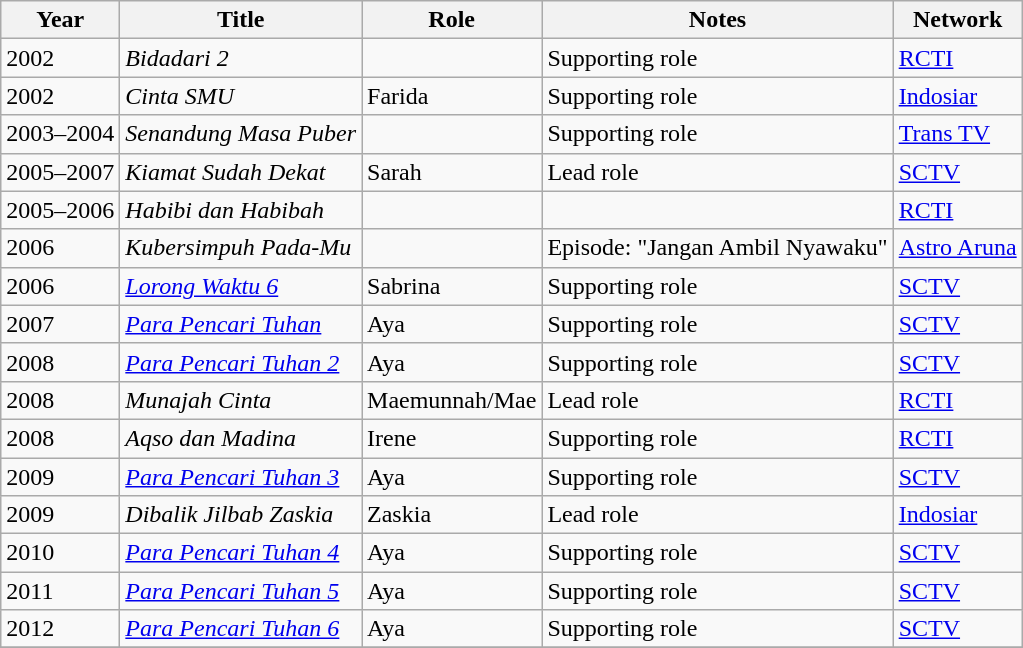<table class="wikitable">
<tr>
<th>Year</th>
<th>Title</th>
<th>Role</th>
<th>Notes</th>
<th>Network</th>
</tr>
<tr>
<td>2002</td>
<td><em>Bidadari 2</em></td>
<td></td>
<td>Supporting role</td>
<td><a href='#'>RCTI</a></td>
</tr>
<tr>
<td>2002</td>
<td><em>Cinta SMU</em></td>
<td>Farida</td>
<td>Supporting role</td>
<td><a href='#'>Indosiar</a></td>
</tr>
<tr>
<td>2003–2004</td>
<td><em>Senandung Masa Puber</em></td>
<td></td>
<td>Supporting role</td>
<td><a href='#'>Trans TV</a></td>
</tr>
<tr>
<td>2005–2007</td>
<td><em>Kiamat Sudah Dekat</em></td>
<td>Sarah</td>
<td>Lead role</td>
<td><a href='#'>SCTV</a></td>
</tr>
<tr>
<td>2005–2006</td>
<td><em>Habibi dan Habibah</em></td>
<td></td>
<td></td>
<td><a href='#'>RCTI</a></td>
</tr>
<tr>
<td>2006</td>
<td><em>Kubersimpuh Pada-Mu</em></td>
<td></td>
<td>Episode: "Jangan Ambil Nyawaku"</td>
<td><a href='#'>Astro Aruna</a></td>
</tr>
<tr>
<td>2006</td>
<td><em><a href='#'>Lorong Waktu 6</a></em></td>
<td>Sabrina</td>
<td>Supporting role</td>
<td><a href='#'>SCTV</a></td>
</tr>
<tr>
<td>2007</td>
<td><em><a href='#'>Para Pencari Tuhan</a></em></td>
<td>Aya</td>
<td>Supporting role</td>
<td><a href='#'>SCTV</a></td>
</tr>
<tr>
<td>2008</td>
<td><em><a href='#'>Para Pencari Tuhan 2</a></em></td>
<td>Aya</td>
<td>Supporting role</td>
<td><a href='#'>SCTV</a></td>
</tr>
<tr>
<td>2008</td>
<td><em>Munajah Cinta</em></td>
<td>Maemunnah/Mae</td>
<td>Lead role</td>
<td><a href='#'>RCTI</a></td>
</tr>
<tr>
<td>2008</td>
<td><em>Aqso dan Madina</em></td>
<td>Irene</td>
<td>Supporting role</td>
<td><a href='#'>RCTI</a></td>
</tr>
<tr>
<td>2009</td>
<td><em><a href='#'>Para Pencari Tuhan 3</a></em></td>
<td>Aya</td>
<td>Supporting role</td>
<td><a href='#'>SCTV</a></td>
</tr>
<tr>
<td>2009</td>
<td><em>Dibalik Jilbab Zaskia</em></td>
<td>Zaskia</td>
<td>Lead role</td>
<td><a href='#'>Indosiar</a></td>
</tr>
<tr>
<td>2010</td>
<td><em><a href='#'>Para Pencari Tuhan 4</a></em></td>
<td>Aya</td>
<td>Supporting role</td>
<td><a href='#'>SCTV</a></td>
</tr>
<tr>
<td>2011</td>
<td><em><a href='#'>Para Pencari Tuhan 5</a></em></td>
<td>Aya</td>
<td>Supporting role</td>
<td><a href='#'>SCTV</a></td>
</tr>
<tr>
<td>2012</td>
<td><em><a href='#'>Para Pencari Tuhan 6</a></em></td>
<td>Aya</td>
<td>Supporting role</td>
<td><a href='#'>SCTV</a></td>
</tr>
<tr>
</tr>
</table>
